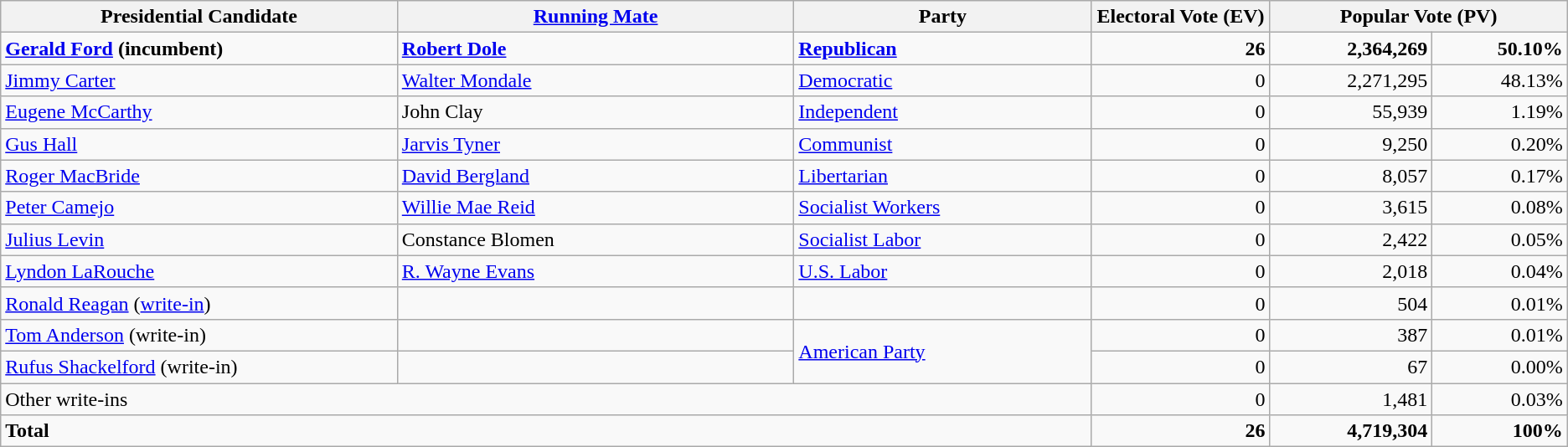<table class="wikitable">
<tr>
<th width="20%">Presidential Candidate</th>
<th width="20%"><a href='#'>Running Mate</a></th>
<th width="15%">Party</th>
<th width="9%">Electoral Vote (EV)</th>
<th width="15%" colspan="2">Popular Vote (PV)</th>
</tr>
<tr>
<td><strong><a href='#'>Gerald Ford</a></strong> <strong>(incumbent)</strong></td>
<td><strong><a href='#'>Robert Dole</a></strong></td>
<td><strong><a href='#'>Republican</a></strong></td>
<td align="right"><strong>26</strong></td>
<td align="right"><strong>2,364,269</strong></td>
<td align="right"><strong>50.10%</strong></td>
</tr>
<tr>
<td><a href='#'>Jimmy Carter</a></td>
<td><a href='#'>Walter Mondale</a></td>
<td><a href='#'>Democratic</a></td>
<td align="right">0</td>
<td align="right">2,271,295</td>
<td align="right">48.13%</td>
</tr>
<tr>
<td><a href='#'>Eugene McCarthy</a></td>
<td>John Clay</td>
<td><a href='#'>Independent</a></td>
<td align="right">0</td>
<td align="right">55,939</td>
<td align="right">1.19%</td>
</tr>
<tr>
<td><a href='#'>Gus Hall</a></td>
<td><a href='#'>Jarvis Tyner</a></td>
<td><a href='#'>Communist</a></td>
<td align="right">0</td>
<td align="right">9,250</td>
<td align="right">0.20%</td>
</tr>
<tr>
<td><a href='#'>Roger MacBride</a></td>
<td><a href='#'>David Bergland</a></td>
<td><a href='#'>Libertarian</a></td>
<td align="right">0</td>
<td align="right">8,057</td>
<td align="right">0.17%</td>
</tr>
<tr>
<td><a href='#'>Peter Camejo</a></td>
<td><a href='#'>Willie Mae Reid</a></td>
<td><a href='#'>Socialist Workers</a></td>
<td align="right">0</td>
<td align="right">3,615</td>
<td align="right">0.08%</td>
</tr>
<tr>
<td><a href='#'>Julius Levin</a></td>
<td>Constance Blomen</td>
<td><a href='#'>Socialist Labor</a></td>
<td align="right">0</td>
<td align="right">2,422</td>
<td align="right">0.05%</td>
</tr>
<tr>
<td><a href='#'>Lyndon LaRouche</a></td>
<td><a href='#'>R. Wayne Evans</a></td>
<td><a href='#'>U.S. Labor</a></td>
<td align="right">0</td>
<td align="right">2,018</td>
<td align="right">0.04%</td>
</tr>
<tr>
<td><a href='#'>Ronald Reagan</a> (<a href='#'>write-in</a>)</td>
<td></td>
<td></td>
<td align="right">0</td>
<td align="right">504</td>
<td align="right">0.01%</td>
</tr>
<tr>
<td><a href='#'>Tom Anderson</a> (write-in)</td>
<td></td>
<td rowspan=2><a href='#'>American Party</a></td>
<td align="right">0</td>
<td align="right">387</td>
<td align="right">0.01%</td>
</tr>
<tr>
<td><a href='#'>Rufus Shackelford</a> (write-in)</td>
<td></td>
<td align="right">0</td>
<td align="right">67</td>
<td align="right">0.00%</td>
</tr>
<tr>
<td colspan=3>Other write-ins</td>
<td align="right">0</td>
<td align="right">1,481</td>
<td align="right">0.03%</td>
</tr>
<tr>
<td colspan=3><strong>Total</strong></td>
<td align="right"><strong>26</strong></td>
<td align="right"><strong>4,719,304</strong></td>
<td align="right"><strong>100%</strong></td>
</tr>
</table>
